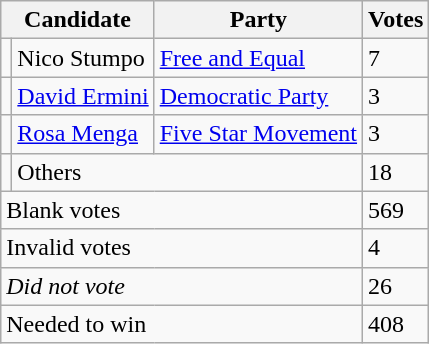<table class="wikitable" style="font-size: align=left">
<tr>
<th colspan=2>Candidate</th>
<th>Party</th>
<th>Votes</th>
</tr>
<tr>
<td bgcolor=></td>
<td>Nico Stumpo</td>
<td><a href='#'>Free and Equal</a></td>
<td>7</td>
</tr>
<tr>
<td bgcolor=></td>
<td><a href='#'>David Ermini</a></td>
<td><a href='#'>Democratic Party</a></td>
<td>3</td>
</tr>
<tr>
<td bgcolor=></td>
<td><a href='#'>Rosa Menga</a></td>
<td><a href='#'>Five Star Movement</a></td>
<td>3</td>
</tr>
<tr>
<td bgcolor=></td>
<td colspan=2>Others</td>
<td>18</td>
</tr>
<tr>
<td colspan=3>Blank votes</td>
<td>569</td>
</tr>
<tr>
<td colspan=3>Invalid votes</td>
<td>4</td>
</tr>
<tr>
<td colspan=3><em>Did not vote</em></td>
<td>26</td>
</tr>
<tr>
<td colspan=3>Needed to win</td>
<td>408</td>
</tr>
</table>
